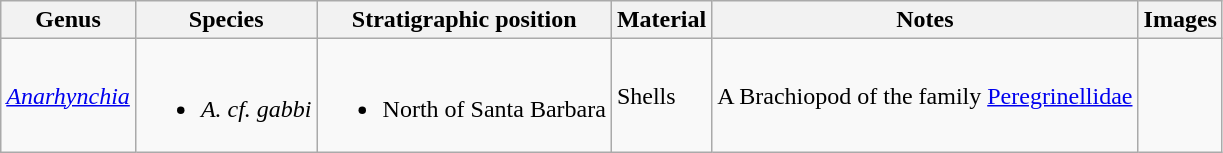<table class="wikitable">
<tr>
<th>Genus</th>
<th>Species</th>
<th>Stratigraphic position</th>
<th>Material</th>
<th>Notes</th>
<th>Images</th>
</tr>
<tr>
<td><em><a href='#'>Anarhynchia</a></em></td>
<td><br><ul><li><em>A. cf. gabbi</em></li></ul></td>
<td><br><ul><li>North of Santa Barbara</li></ul></td>
<td>Shells</td>
<td>A Brachiopod of the family <a href='#'>Peregrinellidae</a></td>
<td></td>
</tr>
</table>
